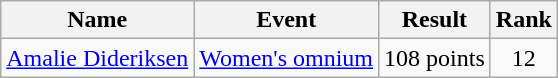<table class="wikitable sortable">
<tr>
<th>Name</th>
<th>Event</th>
<th>Result</th>
<th>Rank</th>
</tr>
<tr>
<td><a href='#'>Amalie Dideriksen</a></td>
<td><a href='#'>Women's omnium</a></td>
<td>108 points</td>
<td align=center>12</td>
</tr>
</table>
